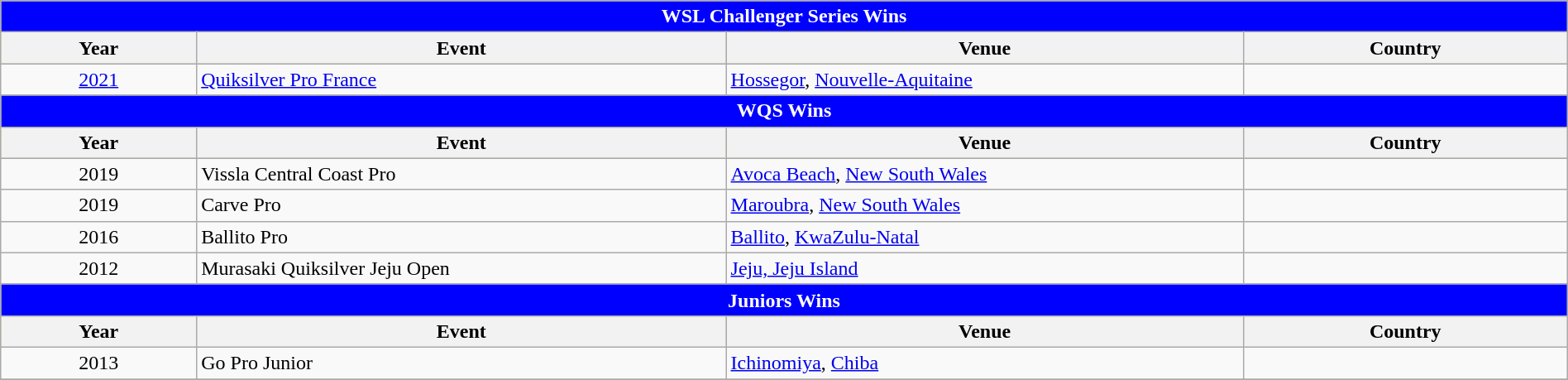<table class="wikitable" style="width:100%;">
<tr>
<td colspan=4; style="background: blue; color: white" align="center"><strong>WSL Challenger Series Wins</strong></td>
</tr>
<tr bgcolor=#bdb76b>
<th>Year</th>
<th>Event</th>
<th>Venue</th>
<th>Country</th>
</tr>
<tr>
<td style="text-align:center"><a href='#'>2021</a></td>
<td><a href='#'>Quiksilver Pro France</a></td>
<td><a href='#'>Hossegor</a>, <a href='#'>Nouvelle-Aquitaine</a></td>
<td></td>
</tr>
<tr>
<td colspan="4;" style="background: blue; color: white" align="center"><strong>WQS Wins</strong></td>
</tr>
<tr bgcolor="#bdb76b">
<th>Year</th>
<th>Event</th>
<th>Venue</th>
<th>Country</th>
</tr>
<tr>
<td style="text-align:center">2019</td>
<td>Vissla Central Coast Pro</td>
<td><a href='#'>Avoca Beach</a>, <a href='#'>New South Wales</a></td>
<td></td>
</tr>
<tr>
<td style="text-align:center">2019</td>
<td>Carve Pro</td>
<td><a href='#'>Maroubra</a>, <a href='#'>New South Wales</a></td>
<td></td>
</tr>
<tr>
<td style="text-align:center">2016</td>
<td>Ballito Pro</td>
<td><a href='#'>Ballito</a>, <a href='#'>KwaZulu-Natal</a></td>
<td></td>
</tr>
<tr>
<td style="text-align:center">2012</td>
<td>Murasaki Quiksilver Jeju Open</td>
<td><a href='#'>Jeju, Jeju Island</a></td>
<td></td>
</tr>
<tr>
<td colspan=4; style="background: blue; color: white" align="center"><strong>Juniors Wins</strong></td>
</tr>
<tr bgcolor=#bdb76b>
<th>Year</th>
<th width=   33.8%>Event</th>
<th width=     33%>Venue</th>
<th>Country</th>
</tr>
<tr>
<td style=text-align:center>2013</td>
<td>Go Pro Junior</td>
<td><a href='#'>Ichinomiya</a>, <a href='#'>Chiba</a></td>
<td></td>
</tr>
<tr>
</tr>
</table>
